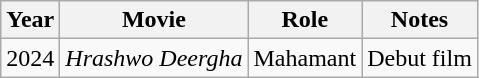<table class="wikitable">
<tr>
<th>Year</th>
<th>Movie</th>
<th>Role</th>
<th>Notes</th>
</tr>
<tr>
<td>2024</td>
<td><em>Hrashwo Deergha</em></td>
<td>Mahamant</td>
<td>Debut film</td>
</tr>
</table>
